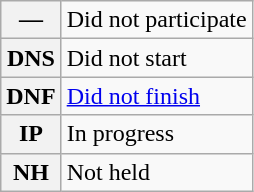<table class="wikitable">
<tr>
<th scope="row">—</th>
<td>Did not participate</td>
</tr>
<tr>
<th scope="row">DNS</th>
<td>Did not start</td>
</tr>
<tr>
<th scope="row">DNF</th>
<td><a href='#'>Did not finish</a></td>
</tr>
<tr>
<th scope="row">IP</th>
<td>In progress</td>
</tr>
<tr>
<th scope="row">NH</th>
<td>Not held</td>
</tr>
</table>
